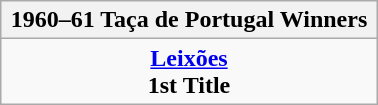<table class="wikitable" style="text-align: center; margin: 0 auto; width: 20%">
<tr>
<th>1960–61 Taça de Portugal Winners</th>
</tr>
<tr>
<td><strong><a href='#'>Leixões</a></strong><br><strong>1st Title</strong></td>
</tr>
</table>
